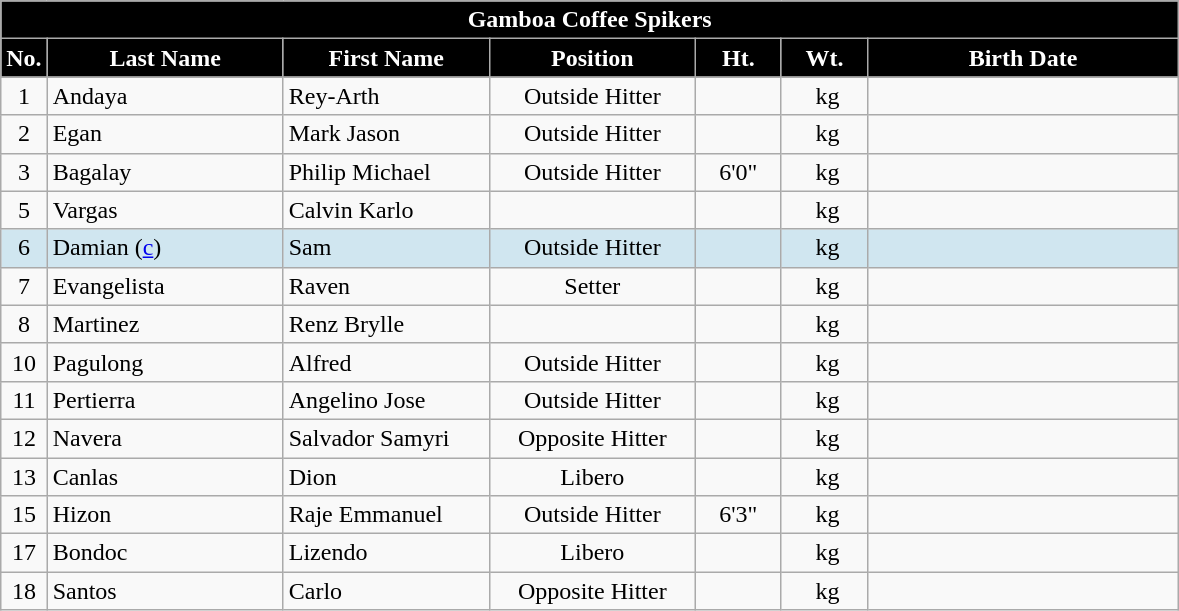<table class="wikitable" style="text-align:center;">
<tr>
<td colspan="7" style= "background: #000000; color: #FFFFFF; text-align: center"><strong>Gamboa Coffee Spikers</strong></td>
</tr>
<tr>
<th width=3px style="background: #000000; color: #FFFFFF; text-align: center">No.</th>
<th width=150px style="background: #000000; color: #FFFFFF">Last Name</th>
<th width=130px style="background: #000000; color: #FFFFFF">First Name</th>
<th width=130px style="background: #000000; color: #FFFFFF">Position</th>
<th width=50px style="background: #000000; color: #FFFFFF">Ht.</th>
<th width=50px style="background: #000000; color: #FFFFFF">Wt.</th>
<th width=200px style="background: #000000; color: #FFFFFF">Birth Date</th>
</tr>
<tr>
<td>1</td>
<td style="text-align: left">Andaya</td>
<td style="text-align: left">Rey-Arth</td>
<td>Outside Hitter</td>
<td></td>
<td> kg</td>
<td></td>
</tr>
<tr>
<td>2</td>
<td style="text-align: left">Egan</td>
<td style="text-align: left">Mark Jason</td>
<td>Outside Hitter</td>
<td></td>
<td> kg</td>
<td></td>
</tr>
<tr>
<td>3</td>
<td style="text-align: left">Bagalay</td>
<td style="text-align: left">Philip Michael</td>
<td>Outside Hitter</td>
<td>6'0"</td>
<td> kg</td>
<td></td>
</tr>
<tr>
<td>5</td>
<td style="text-align: left">Vargas</td>
<td style="text-align: left">Calvin Karlo</td>
<td></td>
<td></td>
<td> kg</td>
<td></td>
</tr>
<tr bgcolor=#D0E6F>
<td>6</td>
<td style="text-align: left">Damian (<a href='#'>c</a>)</td>
<td style="text-align: left">Sam</td>
<td>Outside Hitter</td>
<td></td>
<td> kg</td>
<td></td>
</tr>
<tr>
<td>7</td>
<td style="text-align: left">Evangelista</td>
<td style="text-align: left">Raven</td>
<td>Setter</td>
<td></td>
<td> kg</td>
<td></td>
</tr>
<tr>
<td>8</td>
<td style="text-align: left">Martinez</td>
<td style="text-align: left">Renz Brylle</td>
<td></td>
<td></td>
<td> kg</td>
<td></td>
</tr>
<tr>
<td>10</td>
<td style="text-align: left">Pagulong</td>
<td style="text-align: left">Alfred</td>
<td>Outside Hitter</td>
<td></td>
<td> kg</td>
<td></td>
</tr>
<tr>
<td>11</td>
<td style="text-align: left">Pertierra</td>
<td style="text-align: left">Angelino Jose</td>
<td>Outside Hitter</td>
<td></td>
<td> kg</td>
<td></td>
</tr>
<tr>
<td>12</td>
<td style="text-align: left">Navera</td>
<td style="text-align: left">Salvador Samyri</td>
<td>Opposite Hitter</td>
<td></td>
<td> kg</td>
<td></td>
</tr>
<tr>
<td>13</td>
<td style="text-align: left">Canlas</td>
<td style="text-align: left">Dion</td>
<td>Libero</td>
<td></td>
<td> kg</td>
<td></td>
</tr>
<tr>
<td>15</td>
<td style="text-align: left">Hizon</td>
<td style="text-align: left">Raje Emmanuel</td>
<td>Outside Hitter</td>
<td>6'3"</td>
<td> kg</td>
<td></td>
</tr>
<tr>
<td>17</td>
<td style="text-align: left">Bondoc</td>
<td style="text-align: left">Lizendo</td>
<td>Libero</td>
<td></td>
<td> kg</td>
<td></td>
</tr>
<tr>
<td>18</td>
<td style="text-align: left">Santos</td>
<td style="text-align: left">Carlo</td>
<td>Opposite Hitter</td>
<td></td>
<td> kg</td>
<td></td>
</tr>
</table>
